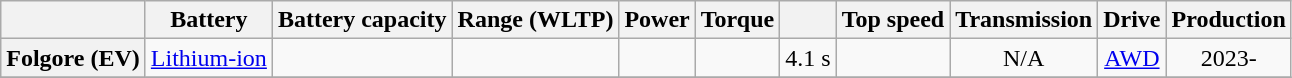<table class="wikitable collapsible" style="font-size:100%;text-align:center;">
<tr>
<th></th>
<th>Battery</th>
<th>Battery capacity</th>
<th>Range (WLTP)</th>
<th>Power</th>
<th>Torque</th>
<th></th>
<th>Top speed</th>
<th>Transmission</th>
<th>Drive</th>
<th>Production</th>
</tr>
<tr>
<th>Folgore (EV)</th>
<td><a href='#'>Lithium-ion</a></td>
<td></td>
<td></td>
<td></td>
<td></td>
<td>4.1 s</td>
<td></td>
<td>N/A</td>
<td><a href='#'>AWD</a></td>
<td>2023-</td>
</tr>
<tr>
</tr>
</table>
